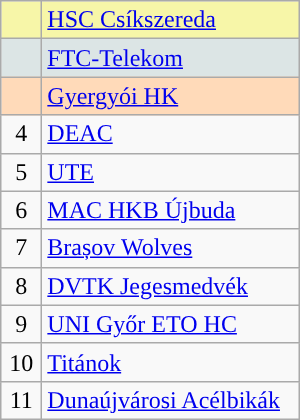<table class="wikitable" style="width:200px;">
<tr style="background:#F7F6A8;">
<td align=center style="width:20px;"></td>
<td><a href='#'>HSC Csíkszereda</a></td>
</tr>
<tr style="background:#DCE5E5;">
<td align=center></td>
<td><a href='#'>FTC-Telekom</a></td>
</tr>
<tr style="background:#FFDAB9;">
<td align=center></td>
<td><a href='#'>Gyergyói HK</a></td>
</tr>
<tr>
<td align=center>4</td>
<td><a href='#'>DEAC</a></td>
</tr>
<tr>
<td align=center>5</td>
<td><a href='#'>UTE</a></td>
</tr>
<tr>
<td align=center>6</td>
<td><a href='#'>MAC HKB Újbuda</a></td>
</tr>
<tr>
<td align=center>7</td>
<td><a href='#'>Brașov Wolves</a></td>
</tr>
<tr>
<td align=center>8</td>
<td><a href='#'>DVTK Jegesmedvék</a></td>
</tr>
<tr>
<td align=center>9</td>
<td><a href='#'>UNI Győr ETO HC</a></td>
</tr>
<tr>
<td align=center>10</td>
<td><a href='#'>Titánok</a></td>
</tr>
<tr>
<td align=center>11</td>
<td><a href='#'>Dunaújvárosi Acélbikák</a></td>
</tr>
</table>
